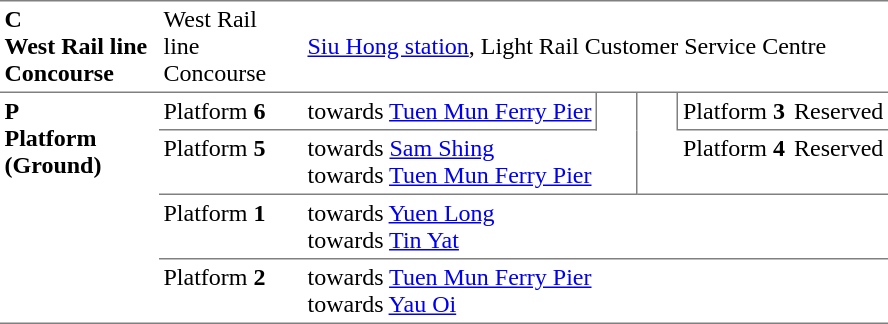<table cellspacing=0 cellpadding=3>
<tr>
<td style="border-top:solid 1px gray;border-bottom:solid 1px gray;" width=100><strong>C<br>West Rail line<br>Concourse</strong></td>
<td style="border-top:solid 1px gray;border-bottom:solid 1px gray;" width=90>West Rail line<br>Concourse</td>
<td style="border-top:solid 1px gray;border-bottom:solid 1px gray;" width=335 colspan=5> <a href='#'>Siu Hong station</a>, Light Rail Customer Service Centre</td>
</tr>
<tr>
<td style="border-bottom:solid 1px gray;" width=50 rowspan=4 valign=top><strong>P<br>Platform<br>(Ground)</strong></td>
<td style="border-bottom:solid 1px gray;" valign=top>Platform <span><strong>6</strong></span></td>
<td style="border-bottom:solid 1px gray; border-right:solid 1px gray;" valign=top> towards <a href='#'>Tuen Mun Ferry Pier</a></td>
<td style="border-right:solid 1px gray;" valign=top width=20> </td>
<td style="border-right:solid 1px gray;" valign=top width=20> </td>
<td style="border-bottom:solid 1px gray;" valign=top>Platform <span><strong>3</strong></span></td>
<td style="border-bottom:solid 1px gray;" valign=top>Reserved</td>
</tr>
<tr>
<td style="border-bottom:solid 1px gray;" valign=top>Platform <span><strong>5</strong></span></td>
<td style="border-bottom:solid 1px gray;" valign=top> towards <a href='#'>Sam Shing</a><br> towards <a href='#'>Tuen Mun Ferry Pier</a></td>
<td style="border-bottom:solid 1px gray; border-right:solid 1px gray;" valign=top> </td>
<td style="border-bottom:solid 1px gray;" valign=top> </td>
<td style="border-bottom:solid 1px gray;" valign=top>Platform <span><strong>4</strong></span></td>
<td style="border-bottom:solid 1px gray;" valign=top>Reserved</td>
</tr>
<tr>
<td style="border-bottom:solid 1px gray;" valign=top>Platform <span><strong>1</strong></span></td>
<td style="border-bottom:solid 1px gray;" valign=top colspan=5>   towards <a href='#'>Yuen Long</a><br> towards <a href='#'>Tin Yat</a></td>
</tr>
<tr>
<td style="border-bottom:solid 1px gray;" valign=top>Platform <span><strong>2</strong></span></td>
<td style="border-bottom:solid 1px gray;" valign=top colspan=5>   towards <a href='#'>Tuen Mun Ferry Pier</a><br> towards <a href='#'>Yau Oi</a></td>
</tr>
</table>
